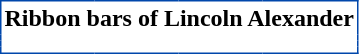<table border="0" cellpadding="2" cellspacing="0"  style="margin:auto; margin:1em 1em 1em 0; background:white; border:1px #0047ab solid; border-collapse:collapse;">
<tr style="background:white;">
<th colspan="4" style="text-align:center;"><span>Ribbon bars of Lincoln Alexander</span></th>
</tr>
<tr>
<td></td>
<td></td>
<td></td>
<td></td>
</tr>
<tr>
<td></td>
<td></td>
<td></td>
<td></td>
</tr>
<tr>
<td></td>
<td></td>
<td></td>
<td></td>
</tr>
</table>
